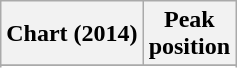<table class="wikitable sortable plainrowheaders" style="text-align:center">
<tr>
<th scope="col">Chart (2014)</th>
<th scope="col">Peak<br> position</th>
</tr>
<tr>
</tr>
<tr>
</tr>
<tr>
</tr>
<tr>
</tr>
<tr>
</tr>
<tr>
</tr>
<tr>
</tr>
<tr>
</tr>
<tr>
</tr>
<tr>
</tr>
<tr>
</tr>
<tr>
</tr>
</table>
